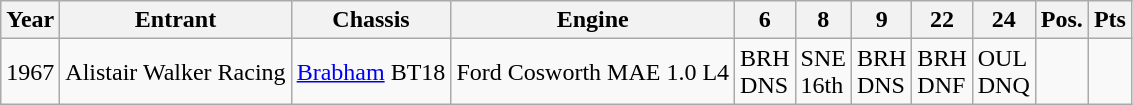<table class="wikitable">
<tr>
<th>Year</th>
<th>Entrant</th>
<th>Chassis</th>
<th>Engine</th>
<th>6</th>
<th>8</th>
<th>9</th>
<th>22</th>
<th>24</th>
<th>Pos.</th>
<th>Pts</th>
</tr>
<tr>
<td>1967</td>
<td>Alistair Walker Racing</td>
<td><a href='#'>Brabham</a> BT18</td>
<td>Ford Cosworth MAE 1.0 L4</td>
<td>BRH<br>DNS</td>
<td>SNE<br>16th</td>
<td>BRH<br>DNS</td>
<td>BRH<br>DNF</td>
<td>OUL<br>DNQ</td>
<td></td>
<td></td>
</tr>
</table>
